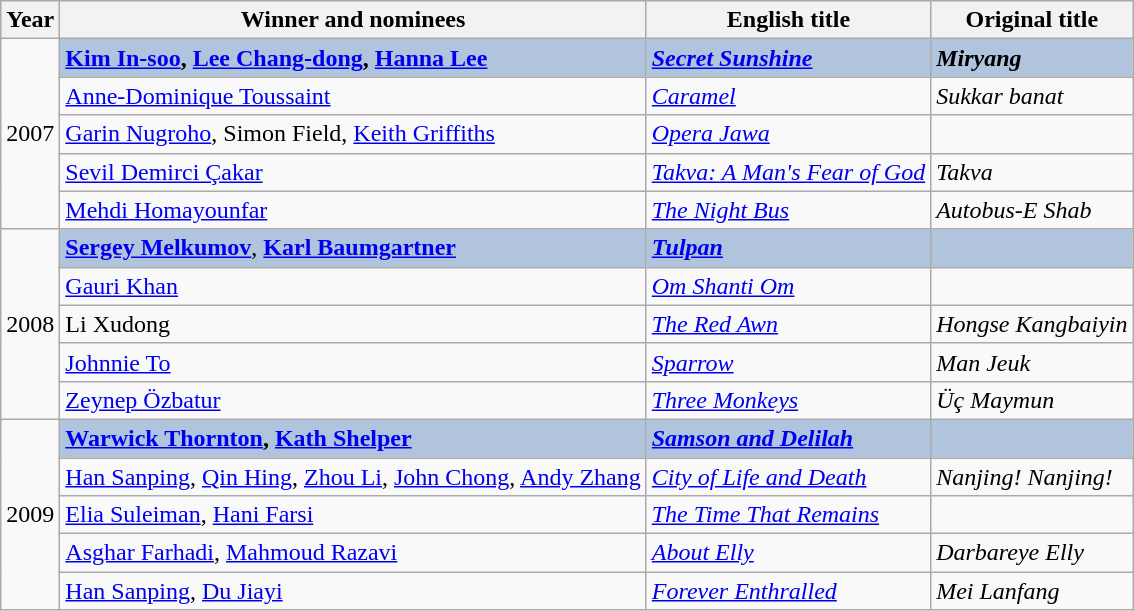<table class="wikitable">
<tr>
<th>Year</th>
<th>Winner and nominees</th>
<th>English title</th>
<th>Original title</th>
</tr>
<tr>
<td rowspan="5">2007</td>
<td style="background:#B0C4DE;">  <strong><a href='#'>Kim In-soo</a>, <a href='#'>Lee Chang-dong</a>, <a href='#'>Hanna Lee</a></strong></td>
<td style="background:#B0C4DE;"><strong><em><a href='#'>Secret Sunshine</a></em></strong></td>
<td style="background:#B0C4DE;"><strong><em>Miryang</em></strong></td>
</tr>
<tr>
<td> <a href='#'>Anne-Dominique Toussaint</a></td>
<td><a href='#'><em>Caramel</em></a></td>
<td><em>Sukkar banat</em></td>
</tr>
<tr>
<td>  <a href='#'>Garin Nugroho</a>, Simon Field, <a href='#'>Keith Griffiths</a></td>
<td><em><a href='#'>Opera Jawa</a></em></td>
<td></td>
</tr>
<tr>
<td>  <a href='#'>Sevil Demirci Çakar</a></td>
<td><em><a href='#'>Takva: A Man's Fear of God</a></em></td>
<td><em>Takva</em></td>
</tr>
<tr>
<td>  <a href='#'>Mehdi Homayounfar</a></td>
<td><em><a href='#'>The Night Bus</a></em></td>
<td><em>Autobus-E Shab</em></td>
</tr>
<tr>
<td rowspan="5">2008</td>
<td style="background:#B0C4DE;">     <strong><a href='#'>Sergey Melkumov</a></strong>,  <strong><a href='#'>Karl Baumgartner</a></strong></td>
<td style="background:#B0C4DE;"><strong><em><a href='#'>Tulpan</a></em></strong></td>
<td style="background:#B0C4DE;"></td>
</tr>
<tr>
<td> <a href='#'>Gauri Khan</a></td>
<td><em><a href='#'>Om Shanti Om</a></em></td>
<td></td>
</tr>
<tr>
<td> Li Xudong</td>
<td><em><a href='#'>The Red Awn</a></em></td>
<td><em>Hongse Kangbaiyin</em></td>
</tr>
<tr>
<td> <a href='#'>Johnnie To</a></td>
<td><a href='#'><em>Sparrow</em></a></td>
<td><em>Man Jeuk</em></td>
</tr>
<tr>
<td>   <a href='#'>Zeynep Özbatur</a></td>
<td><em><a href='#'>Three Monkeys</a></em></td>
<td><em>Üç Maymun</em></td>
</tr>
<tr>
<td rowspan="5">2009</td>
<td style="background:#B0C4DE;"><strong>  <a href='#'>Warwick Thornton</a>, <a href='#'>Kath Shelper</a></strong></td>
<td style="background:#B0C4DE;"><a href='#'><strong><em>Samson and Delilah</em></strong></a></td>
<td style="background:#B0C4DE;"></td>
</tr>
<tr>
<td> <a href='#'>Han Sanping</a>, <a href='#'>Qin Hing</a>, <a href='#'>Zhou Li</a>, <a href='#'>John Chong</a>, <a href='#'>Andy Zhang</a></td>
<td><em><a href='#'>City of Life and Death</a></em></td>
<td><em>Nanjing! Nanjing!</em></td>
</tr>
<tr>
<td>     <a href='#'>Elia Suleiman</a>,  <a href='#'>Hani Farsi</a></td>
<td><em><a href='#'>The Time That Remains</a></em></td>
<td></td>
</tr>
<tr>
<td> <a href='#'>Asghar Farhadi</a>, <a href='#'>Mahmoud Razavi</a></td>
<td><em><a href='#'>About Elly</a></em></td>
<td><em>Darbareye Elly</em></td>
</tr>
<tr>
<td>  <a href='#'>Han Sanping</a>, <a href='#'>Du Jiayi</a></td>
<td><em><a href='#'>Forever Enthralled</a></em></td>
<td><em>Mei Lanfang</em></td>
</tr>
</table>
